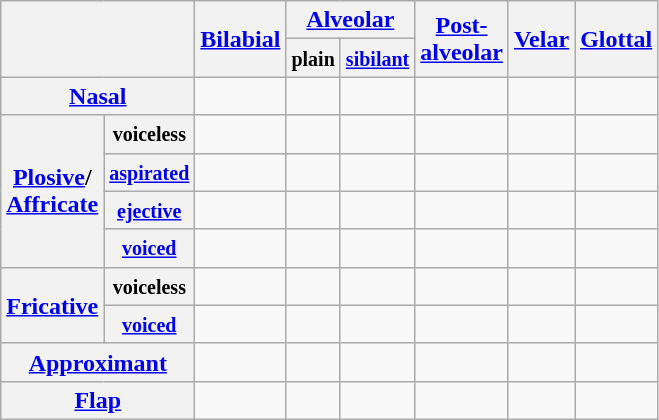<table class="wikitable" style="text-align:center">
<tr>
<th colspan="2" rowspan="2"></th>
<th rowspan="2"><a href='#'>Bilabial</a></th>
<th colspan="2"><a href='#'>Alveolar</a></th>
<th rowspan="2"><a href='#'>Post-<br>alveolar</a></th>
<th rowspan="2"><a href='#'>Velar</a></th>
<th rowspan="2"><a href='#'>Glottal</a></th>
</tr>
<tr>
<th><small>plain</small></th>
<th><a href='#'><small>sibilant</small></a></th>
</tr>
<tr>
<th colspan="2"><a href='#'>Nasal</a></th>
<td></td>
<td></td>
<td></td>
<td></td>
<td></td>
<td></td>
</tr>
<tr>
<th rowspan="4"><a href='#'>Plosive</a>/<br><a href='#'>Affricate</a></th>
<th><small>voiceless</small></th>
<td></td>
<td></td>
<td></td>
<td></td>
<td></td>
<td></td>
</tr>
<tr>
<th><a href='#'><small>aspirated</small></a></th>
<td></td>
<td></td>
<td></td>
<td></td>
<td></td>
<td></td>
</tr>
<tr>
<th><a href='#'><small>ejective</small></a></th>
<td></td>
<td></td>
<td></td>
<td></td>
<td></td>
<td></td>
</tr>
<tr>
<th><a href='#'><small>voiced</small></a></th>
<td></td>
<td></td>
<td></td>
<td></td>
<td></td>
<td></td>
</tr>
<tr>
<th rowspan="2"><a href='#'>Fricative</a></th>
<th><small>voiceless</small></th>
<td></td>
<td></td>
<td></td>
<td></td>
<td></td>
<td></td>
</tr>
<tr>
<th><a href='#'><small>voiced</small></a></th>
<td></td>
<td></td>
<td></td>
<td></td>
<td></td>
<td></td>
</tr>
<tr>
<th colspan="2"><a href='#'>Approximant</a></th>
<td></td>
<td></td>
<td></td>
<td></td>
<td></td>
<td></td>
</tr>
<tr>
<th colspan="2"><a href='#'>Flap</a></th>
<td></td>
<td></td>
<td></td>
<td></td>
<td></td>
<td></td>
</tr>
</table>
